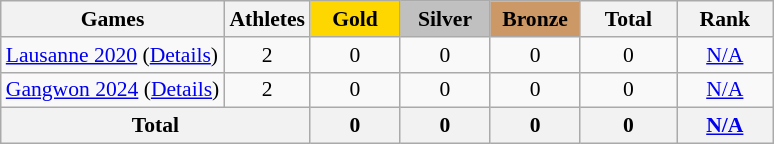<table class="wikitable" style="text-align:center; font-size:90%;">
<tr>
<th>Games</th>
<th>Athletes</th>
<td style="background:gold; width:3.7em; font-weight:bold;">Gold</td>
<td style="background:silver; width:3.7em; font-weight:bold;">Silver</td>
<td style="background:#cc9966; width:3.7em; font-weight:bold;">Bronze</td>
<th style="width:4em; font-weight:bold;">Total</th>
<th style="width:4em; font-weight:bold;">Rank</th>
</tr>
<tr>
<td align=left> <a href='#'>Lausanne 2020</a> (<a href='#'>Details</a>)</td>
<td>2</td>
<td>0</td>
<td>0</td>
<td>0</td>
<td>0</td>
<td><a href='#'>N/A</a></td>
</tr>
<tr>
<td align=left> <a href='#'>Gangwon 2024</a> (<a href='#'>Details</a>)</td>
<td>2</td>
<td>0</td>
<td>0</td>
<td>0</td>
<td>0</td>
<td><a href='#'>N/A</a></td>
</tr>
<tr>
<th colspan=2>Total</th>
<th>0</th>
<th>0</th>
<th>0</th>
<th>0</th>
<th><a href='#'>N/A</a></th>
</tr>
</table>
